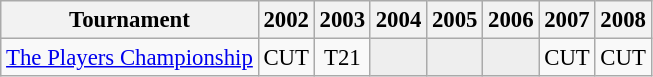<table class="wikitable" style="font-size:95%;text-align:center;">
<tr>
<th>Tournament</th>
<th>2002</th>
<th>2003</th>
<th>2004</th>
<th>2005</th>
<th>2006</th>
<th>2007</th>
<th>2008</th>
</tr>
<tr>
<td align=left><a href='#'>The Players Championship</a></td>
<td>CUT</td>
<td>T21</td>
<td style="background:#eeeeee;"></td>
<td style="background:#eeeeee;"></td>
<td style="background:#eeeeee;"></td>
<td>CUT</td>
<td>CUT</td>
</tr>
</table>
